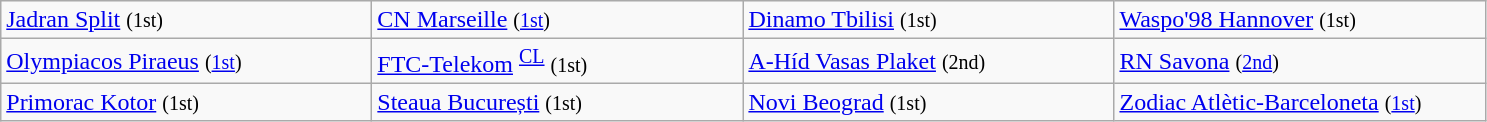<table class="wikitable">
<tr>
<td width=240px> <a href='#'>Jadran Split</a> <small>(1st)</small></td>
<td width=240px> <a href='#'>CN Marseille</a> <small>(<a href='#'>1st</a>)</small></td>
<td width=240px> <a href='#'>Dinamo Tbilisi</a> <small>(1st)</small></td>
<td width=240px> <a href='#'>Waspo'98 Hannover</a> <small>(1st)</small></td>
</tr>
<tr>
<td> <a href='#'>Olympiacos Piraeus</a> <small>(<a href='#'>1st</a>)</small></td>
<td> <a href='#'>FTC-Telekom</a> <sup><a href='#'>CL</a></sup> <small>(1st)</small></td>
<td> <a href='#'>A-Híd Vasas Plaket</a> <small>(2nd)</small></td>
<td> <a href='#'>RN Savona</a> <small>(<a href='#'>2nd</a>)</small></td>
</tr>
<tr>
<td> <a href='#'>Primorac Kotor</a> <small>(1st)</small></td>
<td> <a href='#'>Steaua București</a> <small>(1st)</small></td>
<td> <a href='#'>Novi Beograd</a> <small>(1st)</small></td>
<td> <a href='#'>Zodiac Atlètic-Barceloneta</a> <small>(<a href='#'>1st</a>)</small></td>
</tr>
</table>
